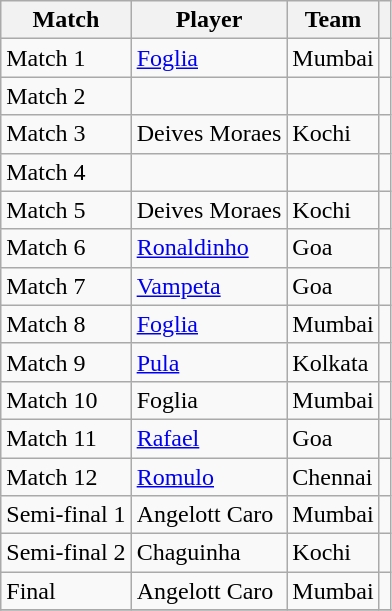<table class="wikitable">
<tr>
<th>Match</th>
<th>Player</th>
<th>Team</th>
<th></th>
</tr>
<tr>
<td>Match 1</td>
<td> <a href='#'>Foglia</a></td>
<td>Mumbai</td>
<td></td>
</tr>
<tr>
<td>Match 2</td>
<td></td>
<td></td>
<td></td>
</tr>
<tr>
<td>Match 3</td>
<td> Deives Moraes</td>
<td>Kochi</td>
<td></td>
</tr>
<tr>
<td>Match 4</td>
<td></td>
<td></td>
<td></td>
</tr>
<tr>
<td>Match 5</td>
<td> Deives Moraes</td>
<td>Kochi</td>
<td></td>
</tr>
<tr>
<td>Match 6</td>
<td> <a href='#'>Ronaldinho</a></td>
<td>Goa</td>
<td></td>
</tr>
<tr>
<td>Match 7</td>
<td> <a href='#'>Vampeta</a></td>
<td>Goa</td>
<td></td>
</tr>
<tr>
<td>Match 8</td>
<td> <a href='#'>Foglia</a></td>
<td>Mumbai</td>
<td></td>
</tr>
<tr>
<td>Match 9</td>
<td> <a href='#'>Pula</a></td>
<td>Kolkata</td>
<td></td>
</tr>
<tr>
<td>Match 10</td>
<td> Foglia</td>
<td>Mumbai</td>
<td></td>
</tr>
<tr>
<td>Match 11</td>
<td> <a href='#'>Rafael</a></td>
<td>Goa</td>
<td></td>
</tr>
<tr>
<td>Match 12</td>
<td> <a href='#'>Romulo</a></td>
<td>Chennai</td>
<td></td>
</tr>
<tr>
<td>Semi-final 1</td>
<td> Angelott Caro</td>
<td>Mumbai</td>
<td></td>
</tr>
<tr>
<td>Semi-final 2</td>
<td> Chaguinha</td>
<td>Kochi</td>
<td></td>
</tr>
<tr>
<td>Final</td>
<td> Angelott Caro</td>
<td>Mumbai</td>
<td></td>
</tr>
<tr>
</tr>
</table>
